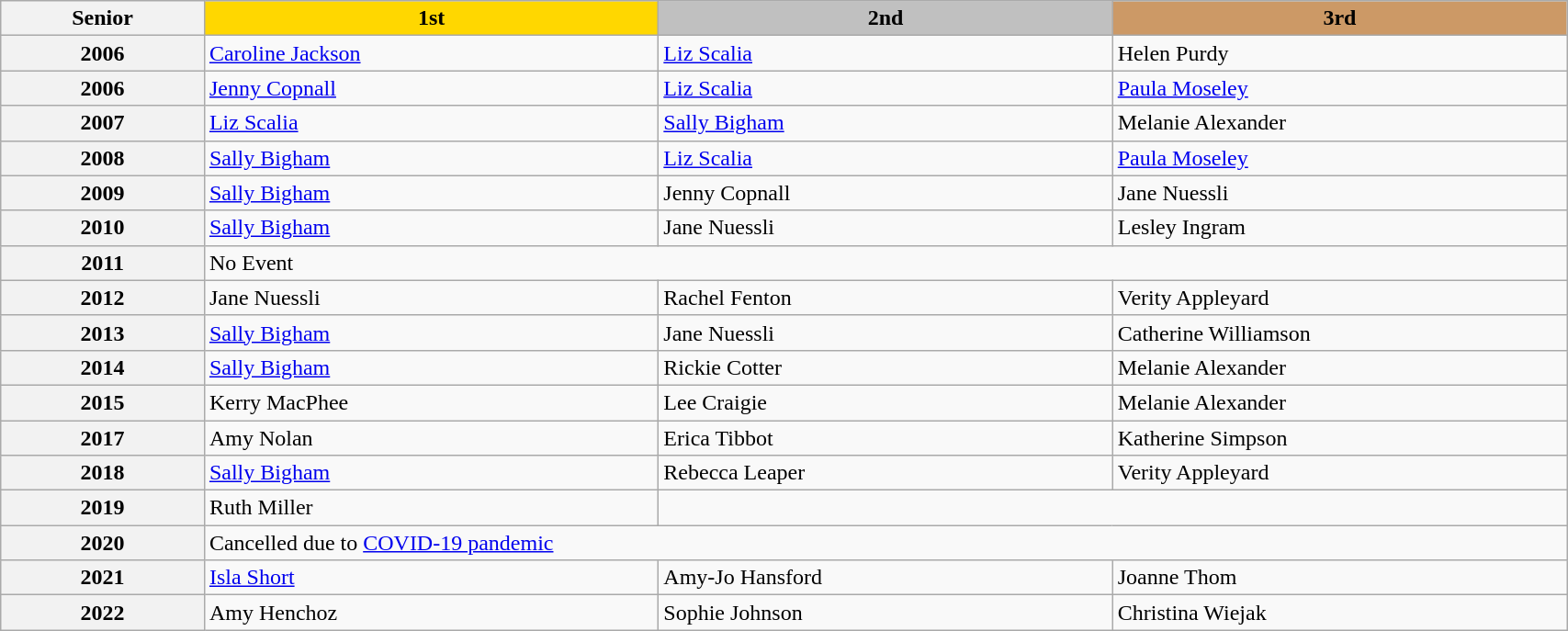<table class="wikitable" style="width:90%;">
<tr>
<th>Senior</th>
<th style="width:29%; background:gold;">1st</th>
<th style="width:29%; background:silver;">2nd</th>
<th style="width:29%; background:#c96;">3rd</th>
</tr>
<tr>
<th>2006</th>
<td><a href='#'>Caroline Jackson</a></td>
<td><a href='#'>Liz Scalia</a></td>
<td>Helen Purdy</td>
</tr>
<tr>
<th>2006</th>
<td><a href='#'>Jenny Copnall</a></td>
<td><a href='#'>Liz Scalia</a></td>
<td><a href='#'>Paula Moseley</a></td>
</tr>
<tr>
<th>2007</th>
<td><a href='#'>Liz Scalia</a></td>
<td><a href='#'>Sally Bigham</a></td>
<td>Melanie Alexander</td>
</tr>
<tr>
<th>2008</th>
<td><a href='#'>Sally Bigham</a></td>
<td><a href='#'>Liz Scalia</a></td>
<td><a href='#'>Paula Moseley</a></td>
</tr>
<tr>
<th>2009</th>
<td><a href='#'>Sally Bigham</a></td>
<td>Jenny Copnall</td>
<td>Jane Nuessli</td>
</tr>
<tr>
<th>2010</th>
<td><a href='#'>Sally Bigham</a></td>
<td>Jane Nuessli</td>
<td>Lesley Ingram</td>
</tr>
<tr>
<th>2011</th>
<td colspan=3>No Event</td>
</tr>
<tr>
<th>2012</th>
<td>Jane Nuessli</td>
<td>Rachel Fenton</td>
<td>Verity Appleyard</td>
</tr>
<tr>
<th>2013</th>
<td><a href='#'>Sally Bigham</a></td>
<td>Jane Nuessli</td>
<td>Catherine Williamson</td>
</tr>
<tr>
<th>2014</th>
<td><a href='#'>Sally Bigham</a></td>
<td>Rickie Cotter</td>
<td>Melanie Alexander</td>
</tr>
<tr>
<th>2015</th>
<td>Kerry MacPhee</td>
<td>Lee Craigie</td>
<td>Melanie Alexander</td>
</tr>
<tr>
<th>2017</th>
<td>Amy Nolan</td>
<td>Erica Tibbot</td>
<td>Katherine Simpson</td>
</tr>
<tr>
<th>2018</th>
<td><a href='#'>Sally Bigham</a></td>
<td>Rebecca Leaper</td>
<td>Verity Appleyard</td>
</tr>
<tr>
<th>2019</th>
<td>Ruth Miller</td>
<td colspan=2></td>
</tr>
<tr>
<th>2020</th>
<td colspan=3>Cancelled due to <a href='#'>COVID-19 pandemic</a></td>
</tr>
<tr>
<th>2021</th>
<td><a href='#'>Isla Short</a></td>
<td>Amy-Jo Hansford</td>
<td>Joanne Thom</td>
</tr>
<tr>
<th>2022</th>
<td>Amy Henchoz</td>
<td>Sophie Johnson</td>
<td>Christina Wiejak</td>
</tr>
</table>
